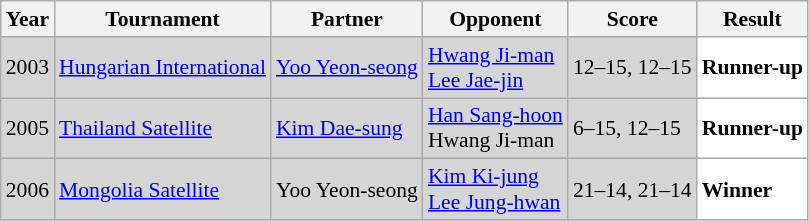<table class="sortable wikitable" style="font-size: 90%;">
<tr>
<th>Year</th>
<th>Tournament</th>
<th>Partner</th>
<th>Opponent</th>
<th>Score</th>
<th>Result</th>
</tr>
<tr style="background:#D5D5D5">
<td align="center">2003</td>
<td align="left"><a href='#'>Hungarian International</a></td>
<td align="left"> <a href='#'>Yoo Yeon-seong</a></td>
<td align="left"> <a href='#'>Hwang Ji-man</a> <br>  <a href='#'>Lee Jae-jin</a></td>
<td align="left">12–15, 12–15</td>
<td style="text-align:left; background:white"> <strong>Runner-up</strong></td>
</tr>
<tr style="background:#D5D5D5">
<td align="center">2005</td>
<td align="left"><a href='#'>Thailand Satellite</a></td>
<td align="left"> <a href='#'>Kim Dae-sung</a></td>
<td align="left"> <a href='#'>Han Sang-hoon</a> <br>  Hwang Ji-man</td>
<td align="left">6–15, 12–15</td>
<td style="text-align:left; background:white"> <strong>Runner-up</strong></td>
</tr>
<tr style="background:#D5D5D5">
<td align="center">2006</td>
<td align="left"><a href='#'>Mongolia Satellite</a></td>
<td align="left"> Yoo Yeon-seong</td>
<td align="left"> <a href='#'>Kim Ki-jung</a> <br>  <a href='#'>Lee Jung-hwan</a></td>
<td align="left">21–14, 21–14</td>
<td style="text-align:left; background:white"> <strong>Winner</strong></td>
</tr>
</table>
